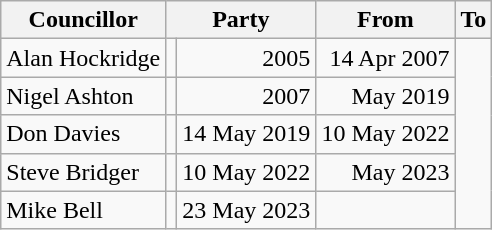<table class=wikitable>
<tr>
<th>Councillor</th>
<th colspan=2>Party</th>
<th>From</th>
<th>To</th>
</tr>
<tr>
<td>Alan Hockridge</td>
<td></td>
<td align=right>2005</td>
<td align=right>14 Apr 2007</td>
</tr>
<tr>
<td>Nigel Ashton</td>
<td></td>
<td align=right>2007</td>
<td align=right>May 2019</td>
</tr>
<tr>
<td>Don Davies</td>
<td></td>
<td align=right>14 May 2019</td>
<td align=right>10 May 2022</td>
</tr>
<tr>
<td>Steve Bridger</td>
<td></td>
<td align=right>10 May 2022</td>
<td align=right>May 2023</td>
</tr>
<tr>
<td>Mike Bell</td>
<td></td>
<td align=right>23 May 2023</td>
<td align=right></td>
</tr>
</table>
